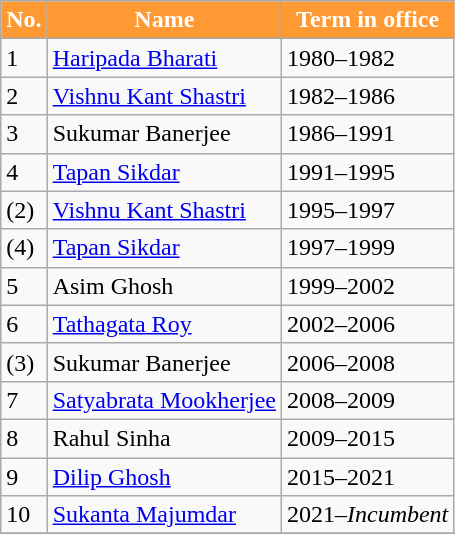<table class="wikitable sortable">
<tr>
<th style="background-color:#FF9933; color:white">No.</th>
<th style="background-color:#FF9933; color:white">Name</th>
<th style="background-color:#FF9933; color:white">Term in office</th>
</tr>
<tr>
<td>1</td>
<td><a href='#'>Haripada Bharati</a></td>
<td>1980–1982</td>
</tr>
<tr>
<td>2</td>
<td><a href='#'>Vishnu Kant Shastri</a></td>
<td>1982–1986</td>
</tr>
<tr>
<td>3</td>
<td>Sukumar Banerjee</td>
<td>1986–1991</td>
</tr>
<tr>
<td>4</td>
<td><a href='#'>Tapan Sikdar</a></td>
<td>1991–1995</td>
</tr>
<tr>
<td>(2)</td>
<td><a href='#'>Vishnu Kant Shastri</a></td>
<td>1995–1997</td>
</tr>
<tr>
<td>(4)</td>
<td><a href='#'>Tapan Sikdar</a></td>
<td>1997–1999</td>
</tr>
<tr>
<td>5</td>
<td>Asim Ghosh</td>
<td>1999–2002</td>
</tr>
<tr>
<td>6</td>
<td><a href='#'>Tathagata Roy</a></td>
<td>2002–2006</td>
</tr>
<tr>
<td>(3)</td>
<td>Sukumar Banerjee</td>
<td>2006–2008</td>
</tr>
<tr>
<td>7</td>
<td><a href='#'>Satyabrata Mookherjee</a></td>
<td>2008–2009</td>
</tr>
<tr>
<td>8</td>
<td>Rahul Sinha</td>
<td>2009–2015</td>
</tr>
<tr>
<td>9</td>
<td><a href='#'>Dilip Ghosh</a></td>
<td>2015–2021</td>
</tr>
<tr>
<td>10</td>
<td><a href='#'>Sukanta Majumdar</a></td>
<td>2021–<em>Incumbent</em></td>
</tr>
<tr>
</tr>
</table>
